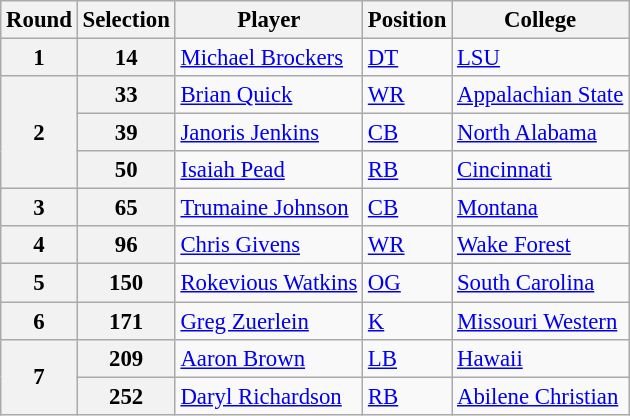<table class="wikitable" style="font-size: 95%;">
<tr>
<th>Round</th>
<th>Selection</th>
<th>Player</th>
<th>Position</th>
<th>College</th>
</tr>
<tr>
<th>1</th>
<th>14 </th>
<td><a href='#'>Michael Brockers</a></td>
<td><a href='#'>DT</a></td>
<td><a href='#'>LSU</a></td>
</tr>
<tr>
<th rowspan=3>2</th>
<th>33</th>
<td><a href='#'>Brian Quick</a></td>
<td><a href='#'>WR</a></td>
<td><a href='#'>Appalachian State</a></td>
</tr>
<tr>
<th>39</th>
<td><a href='#'>Janoris Jenkins</a></td>
<td><a href='#'>CB</a></td>
<td><a href='#'>North Alabama</a></td>
</tr>
<tr>
<th>50 </th>
<td><a href='#'>Isaiah Pead</a></td>
<td><a href='#'>RB</a></td>
<td><a href='#'>Cincinnati</a></td>
</tr>
<tr>
<th>3</th>
<th>65</th>
<td><a href='#'>Trumaine Johnson</a></td>
<td><a href='#'>CB</a></td>
<td><a href='#'>Montana</a></td>
</tr>
<tr>
<th>4</th>
<th>96</th>
<td><a href='#'>Chris Givens</a></td>
<td><a href='#'>WR</a></td>
<td><a href='#'>Wake Forest</a></td>
</tr>
<tr>
<th>5</th>
<th>150 </th>
<td><a href='#'>Rokevious Watkins</a></td>
<td><a href='#'>OG</a></td>
<td><a href='#'>South Carolina</a></td>
</tr>
<tr>
<th>6</th>
<th>171</th>
<td><a href='#'>Greg Zuerlein</a></td>
<td><a href='#'>K</a></td>
<td><a href='#'>Missouri Western</a></td>
</tr>
<tr>
<th rowspan=2>7</th>
<th>209</th>
<td><a href='#'>Aaron Brown</a></td>
<td><a href='#'>LB</a></td>
<td><a href='#'>Hawaii</a></td>
</tr>
<tr>
<th>252 </th>
<td><a href='#'>Daryl Richardson</a></td>
<td><a href='#'>RB</a></td>
<td><a href='#'>Abilene Christian</a></td>
</tr>
</table>
